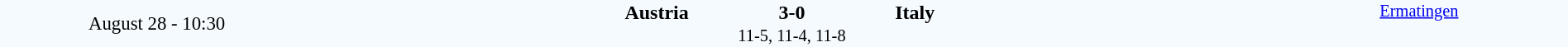<table style="width: 100%; background:#f5faff;" cellspacing="0">
<tr>
<td style=font-size:95% align=center rowspan=3 width=20%>August 28 - 10:30</td>
</tr>
<tr>
<td width=24% align=right><strong>Austria</strong></td>
<td align=center width=13%><strong>3-0</strong></td>
<td width=24%><strong>Italy</strong></td>
<td style=font-size:85% rowspan=3 valign=top align=center><a href='#'>Ermatingen</a></td>
</tr>
<tr style=font-size:85%>
<td colspan=3 align=center>11-5, 11-4, 11-8</td>
</tr>
</table>
